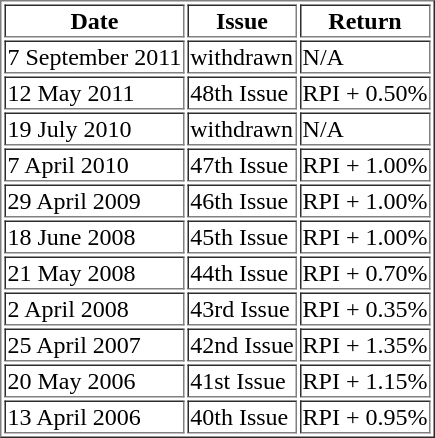<table border="1">
<tr>
<th>Date</th>
<th>Issue</th>
<th>Return</th>
</tr>
<tr>
<td>7 September 2011</td>
<td>withdrawn</td>
<td>N/A</td>
</tr>
<tr>
<td>12 May 2011</td>
<td>48th Issue</td>
<td>RPI + 0.50%</td>
</tr>
<tr>
<td>19 July 2010</td>
<td>withdrawn</td>
<td>N/A</td>
</tr>
<tr>
<td>7 April 2010</td>
<td>47th Issue</td>
<td>RPI + 1.00%</td>
</tr>
<tr>
<td>29 April 2009</td>
<td>46th Issue</td>
<td>RPI + 1.00%</td>
</tr>
<tr>
<td>18 June 2008</td>
<td>45th Issue</td>
<td>RPI + 1.00%</td>
</tr>
<tr>
<td>21 May 2008</td>
<td>44th Issue</td>
<td>RPI + 0.70%</td>
</tr>
<tr>
<td>2 April 2008</td>
<td>43rd Issue</td>
<td>RPI + 0.35%</td>
</tr>
<tr>
<td>25 April 2007</td>
<td>42nd Issue</td>
<td>RPI + 1.35%</td>
</tr>
<tr>
<td>20 May 2006</td>
<td>41st Issue</td>
<td>RPI + 1.15%</td>
</tr>
<tr>
<td>13 April 2006</td>
<td>40th Issue</td>
<td>RPI + 0.95%</td>
</tr>
</table>
